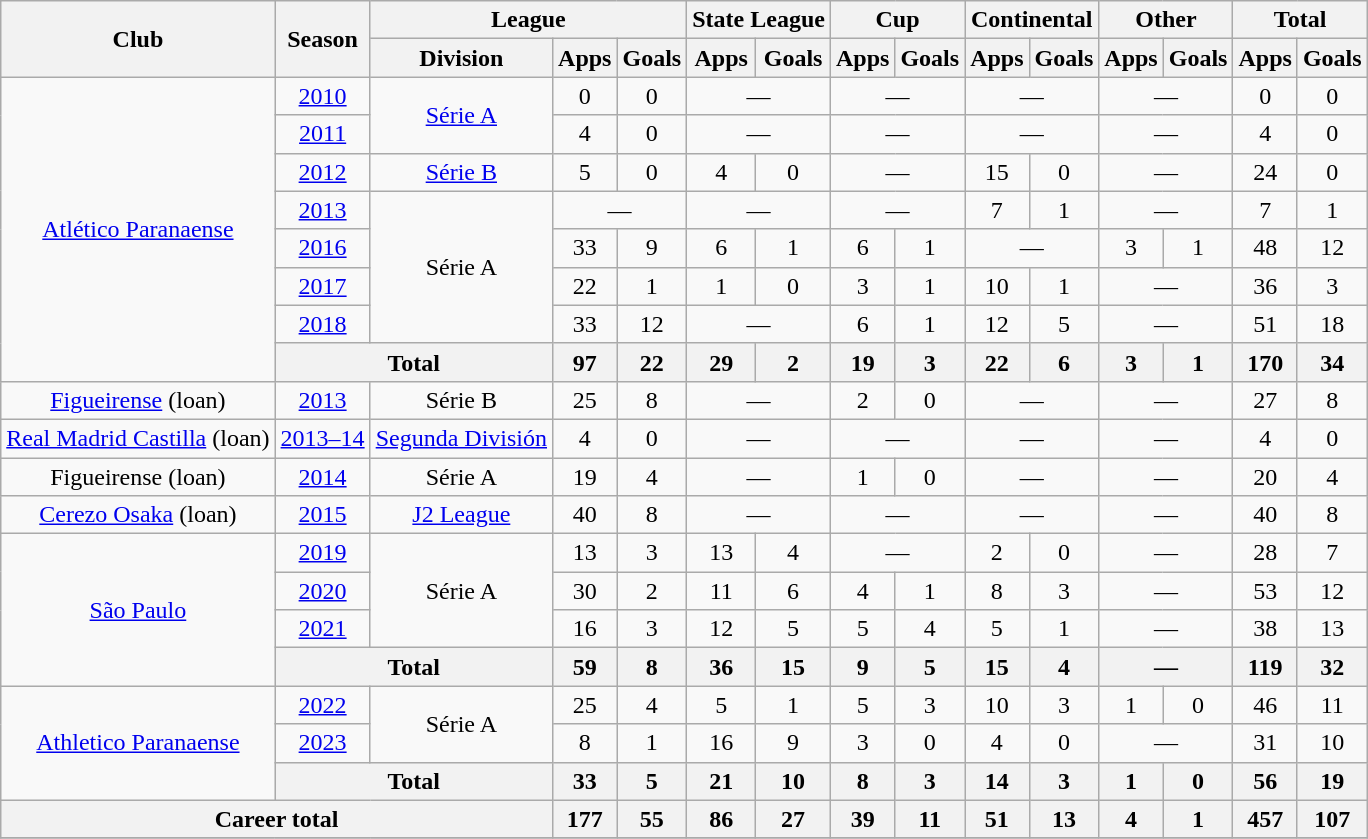<table class="wikitable" style="text-align: center;">
<tr>
<th rowspan="2">Club</th>
<th rowspan="2">Season</th>
<th colspan="3">League</th>
<th colspan="2">State League</th>
<th colspan="2">Cup</th>
<th colspan="2">Continental</th>
<th colspan="2">Other</th>
<th colspan="2">Total</th>
</tr>
<tr>
<th>Division</th>
<th>Apps</th>
<th>Goals</th>
<th>Apps</th>
<th>Goals</th>
<th>Apps</th>
<th>Goals</th>
<th>Apps</th>
<th>Goals</th>
<th>Apps</th>
<th>Goals</th>
<th>Apps</th>
<th>Goals</th>
</tr>
<tr>
<td rowspan="8"><a href='#'>Atlético Paranaense</a></td>
<td><a href='#'>2010</a></td>
<td rowspan="2"><a href='#'>Série A</a></td>
<td>0</td>
<td>0</td>
<td colspan="2">—</td>
<td colspan="2">—</td>
<td colspan="2">—</td>
<td colspan="2">—</td>
<td>0</td>
<td>0</td>
</tr>
<tr>
<td><a href='#'>2011</a></td>
<td>4</td>
<td>0</td>
<td colspan="2">—</td>
<td colspan="2">—</td>
<td colspan="2">—</td>
<td colspan="2">—</td>
<td>4</td>
<td>0</td>
</tr>
<tr>
<td><a href='#'>2012</a></td>
<td><a href='#'>Série B</a></td>
<td>5</td>
<td>0</td>
<td>4</td>
<td>0</td>
<td colspan="2">—</td>
<td>15</td>
<td>0</td>
<td colspan="2">—</td>
<td>24</td>
<td>0</td>
</tr>
<tr>
<td><a href='#'>2013</a></td>
<td rowspan="4">Série A</td>
<td colspan="2">—</td>
<td colspan="2">—</td>
<td colspan="2">—</td>
<td>7</td>
<td>1</td>
<td colspan="2">—</td>
<td>7</td>
<td>1</td>
</tr>
<tr>
<td><a href='#'>2016</a></td>
<td>33</td>
<td>9</td>
<td>6</td>
<td>1</td>
<td>6</td>
<td>1</td>
<td colspan="2">—</td>
<td>3</td>
<td>1</td>
<td>48</td>
<td>12</td>
</tr>
<tr>
<td><a href='#'>2017</a></td>
<td>22</td>
<td>1</td>
<td>1</td>
<td>0</td>
<td>3</td>
<td>1</td>
<td>10</td>
<td>1</td>
<td colspan="2">—</td>
<td>36</td>
<td>3</td>
</tr>
<tr>
<td><a href='#'>2018</a></td>
<td>33</td>
<td>12</td>
<td colspan="2">—</td>
<td>6</td>
<td>1</td>
<td>12</td>
<td>5</td>
<td colspan="2">—</td>
<td>51</td>
<td>18</td>
</tr>
<tr>
<th colspan="2">Total</th>
<th>97</th>
<th>22</th>
<th>29</th>
<th>2</th>
<th>19</th>
<th>3</th>
<th>22</th>
<th>6</th>
<th>3</th>
<th>1</th>
<th>170</th>
<th>34</th>
</tr>
<tr>
<td><a href='#'>Figueirense</a> (loan)</td>
<td><a href='#'>2013</a></td>
<td>Série B</td>
<td>25</td>
<td>8</td>
<td colspan="2">—</td>
<td>2</td>
<td>0</td>
<td colspan="2">—</td>
<td colspan="2">—</td>
<td>27</td>
<td>8</td>
</tr>
<tr>
<td><a href='#'>Real Madrid Castilla</a> (loan)</td>
<td><a href='#'>2013–14</a></td>
<td><a href='#'>Segunda División</a></td>
<td>4</td>
<td>0</td>
<td colspan="2">—</td>
<td colspan="2">—</td>
<td colspan="2">—</td>
<td colspan="2">—</td>
<td>4</td>
<td>0</td>
</tr>
<tr>
<td>Figueirense (loan)</td>
<td><a href='#'>2014</a></td>
<td>Série A</td>
<td>19</td>
<td>4</td>
<td colspan="2">—</td>
<td>1</td>
<td>0</td>
<td colspan="2">—</td>
<td colspan="2">—</td>
<td>20</td>
<td>4</td>
</tr>
<tr>
<td><a href='#'>Cerezo Osaka</a> (loan)</td>
<td><a href='#'>2015</a></td>
<td><a href='#'>J2 League</a></td>
<td>40</td>
<td>8</td>
<td colspan="2">—</td>
<td colspan="2">—</td>
<td colspan="2">—</td>
<td colspan="2">—</td>
<td>40</td>
<td>8</td>
</tr>
<tr>
<td rowspan="4"><a href='#'>São Paulo</a></td>
<td><a href='#'>2019</a></td>
<td rowspan="3">Série A</td>
<td>13</td>
<td>3</td>
<td>13</td>
<td>4</td>
<td colspan="2">—</td>
<td>2</td>
<td>0</td>
<td colspan="2">—</td>
<td>28</td>
<td>7</td>
</tr>
<tr>
<td><a href='#'>2020</a></td>
<td>30</td>
<td>2</td>
<td>11</td>
<td>6</td>
<td>4</td>
<td>1</td>
<td>8</td>
<td>3</td>
<td colspan="2">—</td>
<td>53</td>
<td>12</td>
</tr>
<tr>
<td><a href='#'>2021</a></td>
<td>16</td>
<td>3</td>
<td>12</td>
<td>5</td>
<td>5</td>
<td>4</td>
<td>5</td>
<td>1</td>
<td colspan="2">—</td>
<td>38</td>
<td>13</td>
</tr>
<tr>
<th colspan="2">Total</th>
<th>59</th>
<th>8</th>
<th>36</th>
<th>15</th>
<th>9</th>
<th>5</th>
<th>15</th>
<th>4</th>
<th colspan="2">—</th>
<th>119</th>
<th>32</th>
</tr>
<tr>
<td rowspan="3"><a href='#'>Athletico Paranaense</a></td>
<td><a href='#'>2022</a></td>
<td rowspan="2">Série A</td>
<td>25</td>
<td>4</td>
<td>5</td>
<td>1</td>
<td>5</td>
<td>3</td>
<td>10</td>
<td>3</td>
<td>1</td>
<td>0</td>
<td>46</td>
<td>11</td>
</tr>
<tr>
<td><a href='#'>2023</a></td>
<td>8</td>
<td>1</td>
<td>16</td>
<td>9</td>
<td>3</td>
<td>0</td>
<td>4</td>
<td>0</td>
<td colspan="2">—</td>
<td>31</td>
<td>10</td>
</tr>
<tr>
<th colspan="2">Total</th>
<th>33</th>
<th>5</th>
<th>21</th>
<th>10</th>
<th>8</th>
<th>3</th>
<th>14</th>
<th>3</th>
<th>1</th>
<th>0</th>
<th>56</th>
<th>19</th>
</tr>
<tr>
<th colspan="3">Career total</th>
<th>177</th>
<th>55</th>
<th>86</th>
<th>27</th>
<th>39</th>
<th>11</th>
<th>51</th>
<th>13</th>
<th>4</th>
<th>1</th>
<th>457</th>
<th>107</th>
</tr>
<tr>
</tr>
</table>
